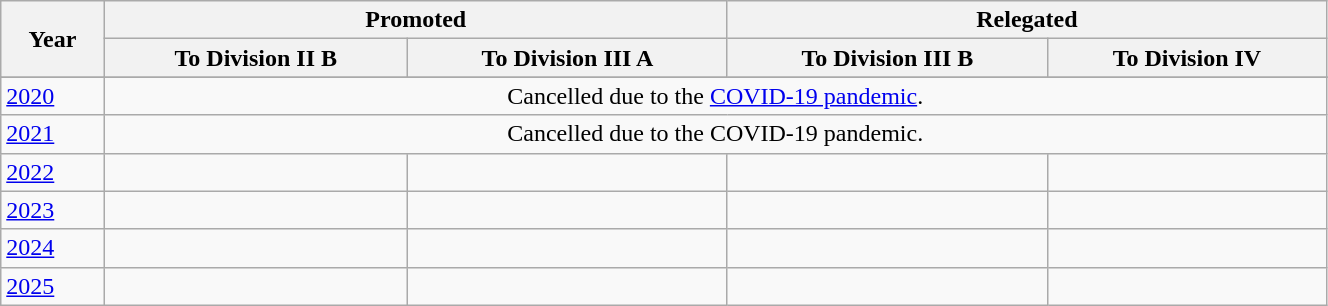<table class="wikitable" width=70%>
<tr>
<th rowspan=2>Year</th>
<th colspan=2>Promoted</th>
<th colspan=2>Relegated</th>
</tr>
<tr>
<th>To Division II B</th>
<th>To Division III A</th>
<th>To Division III B</th>
<th>To Division IV</th>
</tr>
<tr>
</tr>
<tr>
<td><a href='#'>2020</a></td>
<td colspan=4 align=center>Cancelled due to the <a href='#'>COVID-19 pandemic</a>.</td>
</tr>
<tr>
<td><a href='#'>2021</a></td>
<td colspan=4 align=center>Cancelled due to the COVID-19 pandemic.</td>
</tr>
<tr>
<td><a href='#'>2022</a></td>
<td></td>
<td></td>
<td></td>
<td></td>
</tr>
<tr>
<td><a href='#'>2023</a></td>
<td></td>
<td></td>
<td></td>
<td></td>
</tr>
<tr>
<td><a href='#'>2024</a></td>
<td></td>
<td></td>
<td></td>
<td></td>
</tr>
<tr>
<td><a href='#'>2025</a></td>
<td></td>
<td></td>
<td></td>
<td></td>
</tr>
</table>
